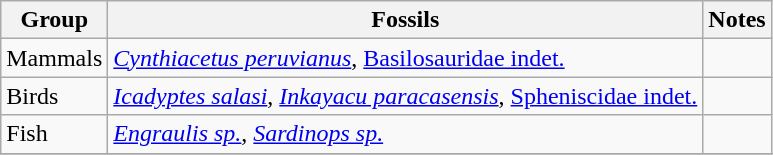<table class="wikitable sortable">
<tr>
<th>Group</th>
<th>Fossils</th>
<th>Notes</th>
</tr>
<tr>
<td>Mammals</td>
<td><em><a href='#'>Cynthiacetus peruvianus</a></em>, <a href='#'>Basilosauridae indet.</a></td>
<td></td>
</tr>
<tr>
<td>Birds</td>
<td><em><a href='#'>Icadyptes salasi</a></em>, <em><a href='#'>Inkayacu paracasensis</a></em>, <a href='#'>Spheniscidae indet.</a></td>
<td></td>
</tr>
<tr>
<td>Fish</td>
<td><em><a href='#'>Engraulis sp.</a></em>, <em><a href='#'>Sardinops sp.</a></em></td>
<td></td>
</tr>
<tr>
</tr>
</table>
